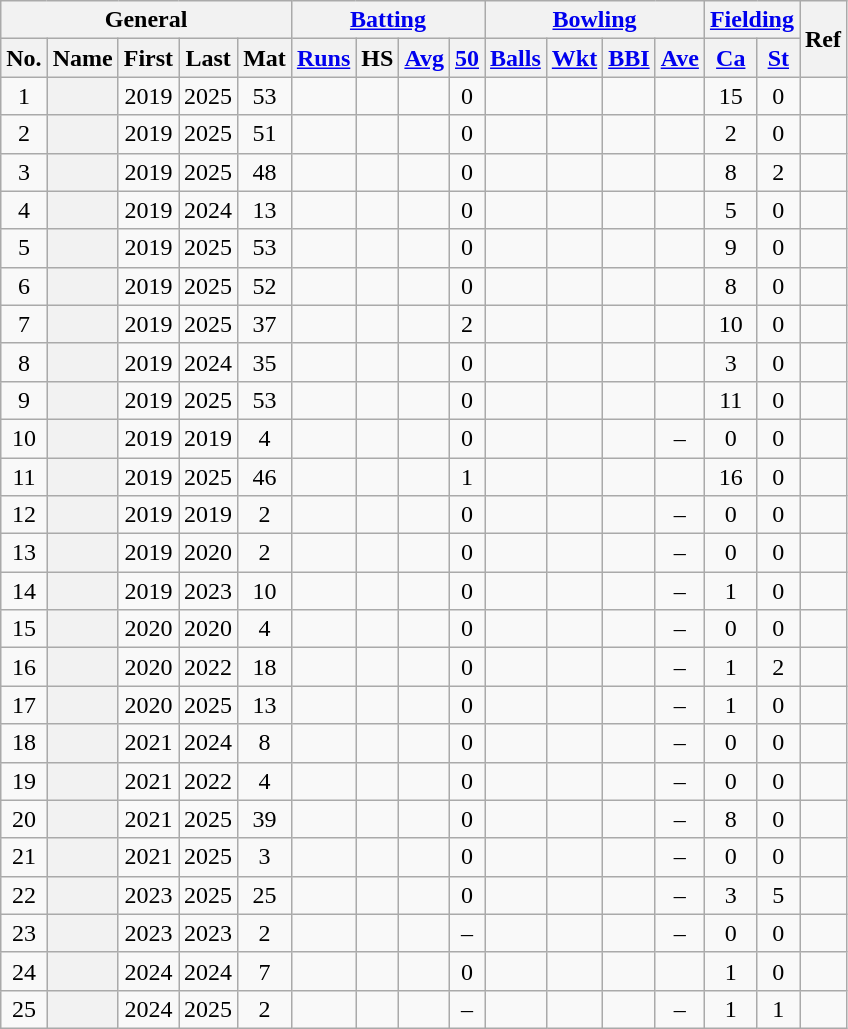<table class="wikitable plainrowheaders sortable" style="text-align:center; font-size:100%">
<tr align="center">
<th scope="col" colspan=5 class="unsortable">General</th>
<th scope="col" colspan=4 class="unsortable"><a href='#'>Batting</a></th>
<th scope="col" colspan=4 class="unsortable"><a href='#'>Bowling</a></th>
<th scope="col" colspan=2 class="unsortable"><a href='#'>Fielding</a></th>
<th scope="col" rowspan=2 class="unsortable">Ref</th>
</tr>
<tr align="center">
<th scope="col">No.</th>
<th scope="col">Name</th>
<th scope="col">First</th>
<th scope="col">Last</th>
<th scope="col">Mat</th>
<th scope="col"><a href='#'>Runs</a></th>
<th scope="col">HS</th>
<th scope="col"><a href='#'>Avg</a></th>
<th scope="col"><a href='#'>50</a></th>
<th scope="col"><a href='#'>Balls</a></th>
<th scope="col"><a href='#'>Wkt</a></th>
<th scope="col"><a href='#'>BBI</a></th>
<th scope="col"><a href='#'>Ave</a></th>
<th scope="col"><a href='#'>Ca</a></th>
<th scope="col"><a href='#'>St</a></th>
</tr>
<tr align="center">
<td>1</td>
<th scope="row"></th>
<td>2019</td>
<td>2025</td>
<td>53</td>
<td></td>
<td></td>
<td></td>
<td>0</td>
<td></td>
<td></td>
<td></td>
<td></td>
<td>15</td>
<td>0</td>
<td></td>
</tr>
<tr align="center">
<td>2</td>
<th scope="row"></th>
<td>2019</td>
<td>2025</td>
<td>51</td>
<td></td>
<td></td>
<td></td>
<td>0</td>
<td></td>
<td></td>
<td></td>
<td></td>
<td>2</td>
<td>0</td>
<td></td>
</tr>
<tr align="center">
<td>3</td>
<th scope="row"></th>
<td>2019</td>
<td>2025</td>
<td>48</td>
<td></td>
<td></td>
<td></td>
<td>0</td>
<td></td>
<td></td>
<td></td>
<td></td>
<td>8</td>
<td>2</td>
<td></td>
</tr>
<tr align="center">
<td>4</td>
<th scope="row"></th>
<td>2019</td>
<td>2024</td>
<td>13</td>
<td></td>
<td></td>
<td></td>
<td>0</td>
<td></td>
<td></td>
<td></td>
<td></td>
<td>5</td>
<td>0</td>
<td></td>
</tr>
<tr align="center">
<td>5</td>
<th scope="row"></th>
<td>2019</td>
<td>2025</td>
<td>53</td>
<td></td>
<td></td>
<td></td>
<td>0</td>
<td></td>
<td></td>
<td></td>
<td></td>
<td>9</td>
<td>0</td>
<td></td>
</tr>
<tr align="center">
<td>6</td>
<th scope="row"></th>
<td>2019</td>
<td>2025</td>
<td>52</td>
<td></td>
<td></td>
<td></td>
<td>0</td>
<td></td>
<td></td>
<td></td>
<td></td>
<td>8</td>
<td>0</td>
<td></td>
</tr>
<tr align="center">
<td>7</td>
<th scope="row"></th>
<td>2019</td>
<td>2025</td>
<td>37</td>
<td></td>
<td></td>
<td></td>
<td>2</td>
<td></td>
<td></td>
<td></td>
<td></td>
<td>10</td>
<td>0</td>
<td></td>
</tr>
<tr align="center">
<td>8</td>
<th scope="row"></th>
<td>2019</td>
<td>2024</td>
<td>35</td>
<td></td>
<td></td>
<td></td>
<td>0</td>
<td></td>
<td></td>
<td></td>
<td></td>
<td>3</td>
<td>0</td>
<td></td>
</tr>
<tr align="center">
<td>9</td>
<th scope="row"></th>
<td>2019</td>
<td>2025</td>
<td>53</td>
<td></td>
<td></td>
<td></td>
<td>0</td>
<td></td>
<td></td>
<td></td>
<td></td>
<td>11</td>
<td>0</td>
<td></td>
</tr>
<tr align="center">
<td>10</td>
<th scope="row"></th>
<td>2019</td>
<td>2019</td>
<td>4</td>
<td></td>
<td></td>
<td></td>
<td>0</td>
<td></td>
<td></td>
<td></td>
<td>–</td>
<td>0</td>
<td>0</td>
<td></td>
</tr>
<tr align="center">
<td>11</td>
<th scope="row"></th>
<td>2019</td>
<td>2025</td>
<td>46</td>
<td></td>
<td></td>
<td></td>
<td>1</td>
<td></td>
<td></td>
<td></td>
<td></td>
<td>16</td>
<td>0</td>
<td></td>
</tr>
<tr align="center">
<td>12</td>
<th scope="row"></th>
<td>2019</td>
<td>2019</td>
<td>2</td>
<td></td>
<td></td>
<td></td>
<td>0</td>
<td></td>
<td></td>
<td></td>
<td>–</td>
<td>0</td>
<td>0</td>
<td></td>
</tr>
<tr align="center">
<td>13</td>
<th scope="row"></th>
<td>2019</td>
<td>2020</td>
<td>2</td>
<td></td>
<td></td>
<td></td>
<td>0</td>
<td></td>
<td></td>
<td></td>
<td>–</td>
<td>0</td>
<td>0</td>
<td></td>
</tr>
<tr align="center">
<td>14</td>
<th scope="row"></th>
<td>2019</td>
<td>2023</td>
<td>10</td>
<td></td>
<td></td>
<td></td>
<td>0</td>
<td></td>
<td></td>
<td></td>
<td>–</td>
<td>1</td>
<td>0</td>
<td></td>
</tr>
<tr align="center">
<td>15</td>
<th scope="row"></th>
<td>2020</td>
<td>2020</td>
<td>4</td>
<td></td>
<td></td>
<td></td>
<td>0</td>
<td></td>
<td></td>
<td></td>
<td>–</td>
<td>0</td>
<td>0</td>
<td></td>
</tr>
<tr align="center">
<td>16</td>
<th scope="row"></th>
<td>2020</td>
<td>2022</td>
<td>18</td>
<td></td>
<td></td>
<td></td>
<td>0</td>
<td></td>
<td></td>
<td></td>
<td>–</td>
<td>1</td>
<td>2</td>
<td></td>
</tr>
<tr align="center">
<td>17</td>
<th scope="row"></th>
<td>2020</td>
<td>2025</td>
<td>13</td>
<td></td>
<td></td>
<td></td>
<td>0</td>
<td></td>
<td></td>
<td></td>
<td>–</td>
<td>1</td>
<td>0</td>
<td></td>
</tr>
<tr align="center">
<td>18</td>
<th scope="row"></th>
<td>2021</td>
<td>2024</td>
<td>8</td>
<td></td>
<td></td>
<td></td>
<td>0</td>
<td></td>
<td></td>
<td></td>
<td>–</td>
<td>0</td>
<td>0</td>
<td></td>
</tr>
<tr align="center">
<td>19</td>
<th scope="row"></th>
<td>2021</td>
<td>2022</td>
<td>4</td>
<td></td>
<td></td>
<td></td>
<td>0</td>
<td></td>
<td></td>
<td></td>
<td>–</td>
<td>0</td>
<td>0</td>
<td></td>
</tr>
<tr align="center">
<td>20</td>
<th scope="row"></th>
<td>2021</td>
<td>2025</td>
<td>39</td>
<td></td>
<td></td>
<td></td>
<td>0</td>
<td></td>
<td></td>
<td></td>
<td>–</td>
<td>8</td>
<td>0</td>
<td></td>
</tr>
<tr align="center">
<td>21</td>
<th scope="row"></th>
<td>2021</td>
<td>2025</td>
<td>3</td>
<td></td>
<td></td>
<td></td>
<td>0</td>
<td></td>
<td></td>
<td></td>
<td>–</td>
<td>0</td>
<td>0</td>
<td></td>
</tr>
<tr align="center">
<td>22</td>
<th scope="row"></th>
<td>2023</td>
<td>2025</td>
<td>25</td>
<td></td>
<td></td>
<td></td>
<td>0</td>
<td></td>
<td></td>
<td></td>
<td>–</td>
<td>3</td>
<td>5</td>
<td></td>
</tr>
<tr align="center">
<td>23</td>
<th scope="row"></th>
<td>2023</td>
<td>2023</td>
<td>2</td>
<td></td>
<td></td>
<td></td>
<td>–</td>
<td></td>
<td></td>
<td></td>
<td>–</td>
<td>0</td>
<td>0</td>
<td></td>
</tr>
<tr align="center">
<td>24</td>
<th scope="row"></th>
<td>2024</td>
<td>2024</td>
<td>7</td>
<td></td>
<td></td>
<td></td>
<td>0</td>
<td></td>
<td></td>
<td></td>
<td></td>
<td>1</td>
<td>0</td>
<td></td>
</tr>
<tr align="center">
<td>25</td>
<th scope="row"></th>
<td>2024</td>
<td>2025</td>
<td>2</td>
<td></td>
<td></td>
<td></td>
<td>–</td>
<td></td>
<td></td>
<td></td>
<td>–</td>
<td>1</td>
<td>1</td>
<td></td>
</tr>
</table>
